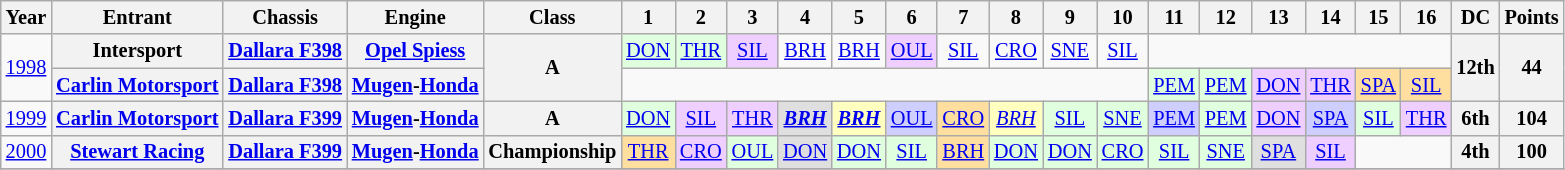<table class="wikitable" style="text-align:center; font-size:85%">
<tr>
<th>Year</th>
<th>Entrant</th>
<th>Chassis</th>
<th>Engine</th>
<th>Class</th>
<th>1</th>
<th>2</th>
<th>3</th>
<th>4</th>
<th>5</th>
<th>6</th>
<th>7</th>
<th>8</th>
<th>9</th>
<th>10</th>
<th>11</th>
<th>12</th>
<th>13</th>
<th>14</th>
<th>15</th>
<th>16</th>
<th>DC</th>
<th>Points</th>
</tr>
<tr>
<td rowspan=2><a href='#'>1998</a></td>
<th nowrap>Intersport</th>
<th nowrap><a href='#'>Dallara F398</a></th>
<th nowrap><a href='#'>Opel Spiess</a></th>
<th rowspan=2>A</th>
<td style="background:#DFFFDF;"><a href='#'>DON</a><br></td>
<td style="background:#DFFFDF;"><a href='#'>THR</a><br></td>
<td style="background:#EFCFFF;"><a href='#'>SIL</a><br></td>
<td><a href='#'>BRH</a></td>
<td><a href='#'>BRH</a></td>
<td style="background:#EFCFFF;"><a href='#'>OUL</a><br></td>
<td><a href='#'>SIL</a></td>
<td><a href='#'>CRO</a></td>
<td><a href='#'>SNE</a></td>
<td><a href='#'>SIL</a></td>
<td colspan=6></td>
<th rowspan=2>12th</th>
<th rowspan=2>44</th>
</tr>
<tr>
<th nowrap><a href='#'>Carlin Motorsport</a></th>
<th nowrap><a href='#'>Dallara F398</a></th>
<th nowrap><a href='#'>Mugen</a>-<a href='#'>Honda</a></th>
<td colspan=10></td>
<td style="background:#DFFFDF;"><a href='#'>PEM</a><br></td>
<td style="background:#DFFFDF;"><a href='#'>PEM</a><br></td>
<td style="background:#EFCFFF;"><a href='#'>DON</a><br></td>
<td style="background:#EFCFFF;"><a href='#'>THR</a><br></td>
<td style="background:#FFDF9F;"><a href='#'>SPA</a><br></td>
<td style="background:#FFDF9F;"><a href='#'>SIL</a><br></td>
</tr>
<tr>
<td><a href='#'>1999</a></td>
<th nowrap><a href='#'>Carlin Motorsport</a></th>
<th nowrap><a href='#'>Dallara F399</a></th>
<th nowrap><a href='#'>Mugen</a>-<a href='#'>Honda</a></th>
<th>A</th>
<td style="background:#DFFFDF;"><a href='#'>DON</a><br></td>
<td style="background:#EFCFFF;"><a href='#'>SIL</a><br></td>
<td style="background:#EFCFFF;"><a href='#'>THR</a><br></td>
<td style="background:#DFDFDF;"><strong><em><a href='#'>BRH</a></em></strong><br></td>
<td style="background:#FFFFBF;"><strong><em><a href='#'>BRH</a></em></strong><br></td>
<td style="background:#CFCFFF;"><a href='#'>OUL</a><br></td>
<td style="background:#FFDF9F;"><a href='#'>CRO</a><br></td>
<td style="background:#FFFFBF;"><em><a href='#'>BRH</a></em><br></td>
<td style="background:#DFFFDF;"><a href='#'>SIL</a><br></td>
<td style="background:#DFFFDF;"><a href='#'>SNE</a><br></td>
<td style="background:#CFCFFF;"><a href='#'>PEM</a><br></td>
<td style="background:#DFFFDF;"><a href='#'>PEM</a><br></td>
<td style="background:#EFCFFF;"><a href='#'>DON</a><br></td>
<td style="background:#CFCFFF;"><a href='#'>SPA</a><br></td>
<td style="background:#DFFFDF;"><a href='#'>SIL</a><br></td>
<td style="background:#EFCFFF;"><a href='#'>THR</a><br></td>
<th>6th</th>
<th>104</th>
</tr>
<tr>
<td><a href='#'>2000</a></td>
<th nowrap><a href='#'>Stewart Racing</a></th>
<th nowrap><a href='#'>Dallara F399</a></th>
<th nowrap><a href='#'>Mugen</a>-<a href='#'>Honda</a></th>
<th>Championship</th>
<td style="background:#FFDF9F;"><a href='#'>THR</a><br></td>
<td style="background:#EFCFFF;"><a href='#'>CRO</a><br></td>
<td style="background:#DFFFDF;"><a href='#'>OUL</a><br></td>
<td style="background:#DFDFDF;"><a href='#'>DON</a><br></td>
<td style="background:#DFFFDF;"><a href='#'>DON</a><br></td>
<td style="background:#DFFFDF;"><a href='#'>SIL</a><br></td>
<td style="background:#FFDF9F;"><a href='#'>BRH</a><br></td>
<td style="background:#DFFFDF;"><a href='#'>DON</a><br></td>
<td style="background:#DFFFDF;"><a href='#'>DON</a><br></td>
<td style="background:#DFFFDF;"><a href='#'>CRO</a><br></td>
<td style="background:#DFFFDF;"><a href='#'>SIL</a><br></td>
<td style="background:#DFFFDF;"><a href='#'>SNE</a><br></td>
<td style="background:#DFDFDF;"><a href='#'>SPA</a><br></td>
<td style="background:#EFCFFF;"><a href='#'>SIL</a><br></td>
<td colspan=2></td>
<th>4th</th>
<th>100</th>
</tr>
<tr>
</tr>
</table>
